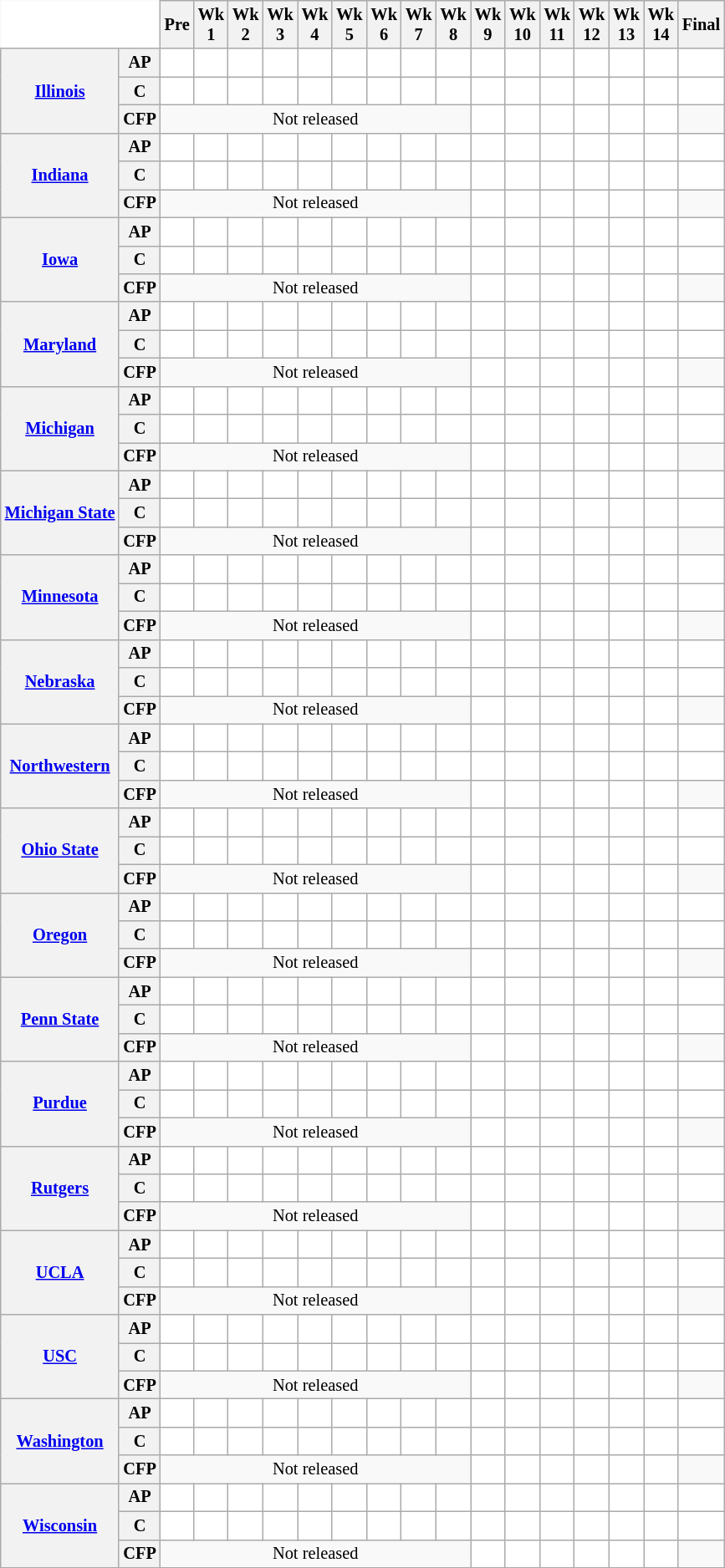<table class="wikitable" style="white-space:nowrap;font-size:85%;">
<tr>
<th colspan=2 style="background:white; border-top-style:hidden; border-left-style:hidden;"> </th>
<th>Pre</th>
<th>Wk<br>1</th>
<th>Wk<br>2</th>
<th>Wk<br>3</th>
<th>Wk<br>4</th>
<th>Wk<br>5</th>
<th>Wk<br>6</th>
<th>Wk<br>7</th>
<th>Wk<br>8</th>
<th>Wk<br>9</th>
<th>Wk<br>10</th>
<th>Wk<br>11</th>
<th>Wk<br>12</th>
<th>Wk<br>13</th>
<th>Wk<br>14</th>
<th>Final</th>
</tr>
<tr style="text-align:center;">
<th rowspan="3" style=style="text-align:center;"><a href='#'>Illinois</a></th>
<th>AP</th>
<td style="background:#FFF;"></td>
<td style="background:#FFF;"></td>
<td style="background:#FFF;"></td>
<td style="background:#FFF;"></td>
<td style="background:#FFF;"></td>
<td style="background:#FFF;"></td>
<td style="background:#FFF;"></td>
<td style="background:#FFF;"></td>
<td style="background:#FFF;"></td>
<td style="background:#FFF;"></td>
<td style="background:#FFF;"></td>
<td style="background:#FFF;"></td>
<td style="background:#FFF;"></td>
<td style="background:#FFF;"></td>
<td style="background:#FFF;"></td>
<td style="background:#FFF;"></td>
</tr>
<tr style="text-align:center;">
<th>C</th>
<td style="background:#FFF;"></td>
<td style="background:#FFF;"></td>
<td style="background:#FFF;"></td>
<td style="background:#FFF;"></td>
<td style="background:#FFF;"></td>
<td style="background:#FFF;"></td>
<td style="background:#FFF;"></td>
<td style="background:#FFF;"></td>
<td style="background:#FFF;"></td>
<td style="background:#FFF;"></td>
<td style="background:#FFF;"></td>
<td style="background:#FFF;"></td>
<td style="background:#FFF;"></td>
<td style="background:#FFF;"></td>
<td style="background:#FFF;"></td>
<td style="background:#FFF;"></td>
</tr>
<tr style="text-align:center;">
<th>CFP</th>
<td colspan="9" style="text-align:center;">Not released</td>
<td style="background:#FFF;"></td>
<td style="background:#FFF;"></td>
<td style="background:#FFF;"></td>
<td style="background:#FFF;"></td>
<td style="background:#FFF;"></td>
<td style="background:#FFF;"></td>
</tr>
<tr style="text-align:center;">
<th rowspan="3" style="text-align:center;"><a href='#'><span>Indiana</span></a></th>
<th>AP</th>
<td style="background:#FFF;"></td>
<td style="background:#FFF;"></td>
<td style="background:#FFF;"></td>
<td style="background:#FFF;"></td>
<td style="background:#FFF;"></td>
<td style="background:#FFF;"></td>
<td style="background:#FFF;"></td>
<td style="background:#FFF;"></td>
<td style="background:#FFF;"></td>
<td style="background:#FFF;"></td>
<td style="background:#FFF;"></td>
<td style="background:#FFF;"></td>
<td style="background:#FFF;"></td>
<td style="background:#FFF;"></td>
<td style="background:#FFF;"></td>
<td style="background:#FFF;"></td>
</tr>
<tr style="text-align:center;">
<th>C</th>
<td style="background:#FFF;"></td>
<td style="background:#FFF;"></td>
<td style="background:#FFF;"></td>
<td style="background:#FFF;"></td>
<td style="background:#FFF;"></td>
<td style="background:#FFF;"></td>
<td style="background:#FFF;"></td>
<td style="background:#FFF;"></td>
<td style="background:#FFF;"></td>
<td style="background:#FFF;"></td>
<td style="background:#FFF;"></td>
<td style="background:#FFF;"></td>
<td style="background:#FFF;"></td>
<td style="background:#FFF;"></td>
<td style="background:#FFF;"></td>
<td style="background:#FFF;"></td>
</tr>
<tr style="text-align:center;">
<th>CFP</th>
<td colspan="9" style="text-align:center;">Not released</td>
<td style="background:#FFF;"></td>
<td style="background:#FFF;"></td>
<td style="background:#FFF;"></td>
<td style="background:#FFF;"></td>
<td style="background:#FFF;"></td>
<td style="background:#FFF;"></td>
</tr>
<tr style="text-align:center;">
<th rowspan="3" style="text-align:center;"><a href='#'>Iowa</a></th>
<th>AP</th>
<td style="background:#FFF;"></td>
<td style="background:#FFF;"></td>
<td style="background:#FFF;"></td>
<td style="background:#FFF;"></td>
<td style="background:#FFF;"></td>
<td style="background:#FFF;"></td>
<td style="background:#FFF;"></td>
<td style="background:#FFF;"></td>
<td style="background:#FFF;"></td>
<td style="background:#FFF;"></td>
<td style="background:#FFF;"></td>
<td style="background:#FFF;"></td>
<td style="background:#FFF;"></td>
<td style="background:#FFF;"></td>
<td style="background:#FFF;"></td>
<td style="background:#FFF;"></td>
</tr>
<tr style="text-align:center;">
<th>C</th>
<td style="background:#FFF;"></td>
<td style="background:#FFF;"></td>
<td style="background:#FFF;"></td>
<td style="background:#FFF;"></td>
<td style="background:#FFF;"></td>
<td style="background:#FFF;"></td>
<td style="background:#FFF;"></td>
<td style="background:#FFF;"></td>
<td style="background:#FFF;"></td>
<td style="background:#FFF;"></td>
<td style="background:#FFF;"></td>
<td style="background:#FFF;"></td>
<td style="background:#FFF;"></td>
<td style="background:#FFF;"></td>
<td style="background:#FFF;"></td>
<td style="background:#FFF;"></td>
</tr>
<tr style="text-align:center;">
<th>CFP</th>
<td colspan="9" style="text-align:center;">Not released</td>
<td style="background:#FFF;"></td>
<td style="background:#FFF;"></td>
<td style="background:#FFF;"></td>
<td style="background:#FFF;"></td>
<td style="background:#FFF;"></td>
<td style="background:#FFF;"></td>
</tr>
<tr style="text-align:center;">
<th rowspan="3" style="text-align:center;"><a href='#'>Maryland</a></th>
<th>AP</th>
<td style="background:#FFF;"></td>
<td style="background:#FFF;"></td>
<td style="background:#FFF;"></td>
<td style="background:#FFF;"></td>
<td style="background:#FFF;"></td>
<td style="background:#FFF;"></td>
<td style="background:#FFF;"></td>
<td style="background:#FFF;"></td>
<td style="background:#FFF;"></td>
<td style="background:#FFF;"></td>
<td style="background:#FFF;"></td>
<td style="background:#FFF;"></td>
<td style="background:#FFF;"></td>
<td style="background:#FFF;"></td>
<td style="background:#FFF;"></td>
<td style="background:#FFF;"></td>
</tr>
<tr style="text-align:center;">
<th>C</th>
<td style="background:#FFF;"></td>
<td style="background:#FFF;"></td>
<td style="background:#FFF;"></td>
<td style="background:#FFF;"></td>
<td style="background:#FFF;"></td>
<td style="background:#FFF;"></td>
<td style="background:#FFF;"></td>
<td style="background:#FFF;"></td>
<td style="background:#FFF;"></td>
<td style="background:#FFF;"></td>
<td style="background:#FFF;"></td>
<td style="background:#FFF;"></td>
<td style="background:#FFF;"></td>
<td style="background:#FFF;"></td>
<td style="background:#FFF;"></td>
<td style="background:#FFF;"></td>
</tr>
<tr style="text-align:center;">
<th>CFP</th>
<td colspan="9" style="text-align:center;">Not released</td>
<td style="background:#FFF;"></td>
<td style="background:#FFF;"></td>
<td style="background:#FFF;"></td>
<td style="background:#FFF;"></td>
<td style="background:#FFF;"></td>
<td style="background:#FFF;"></td>
</tr>
<tr style="text-align:center;">
<th rowspan="3" style="text-align:center;"><a href='#'>Michigan</a></th>
<th>AP</th>
<td style="background:#FFF;"></td>
<td style="background:#FFF;"></td>
<td style="background:#FFF;"></td>
<td style="background:#FFF;"></td>
<td style="background:#FFF;"></td>
<td style="background:#FFF;"></td>
<td style="background:#FFF;"></td>
<td style="background:#FFF;"></td>
<td style="background:#FFF;"></td>
<td style="background:#FFF;"></td>
<td style="background:#FFF;"></td>
<td style="background:#FFF;"></td>
<td style="background:#FFF;"></td>
<td style="background:#FFF;"></td>
<td style="background:#FFF;"></td>
<td style="background:#FFF;"></td>
</tr>
<tr style="text-align:center;">
<th>C</th>
<td style="background:#FFF;"></td>
<td style="background:#FFF;"></td>
<td style="background:#FFF;"></td>
<td style="background:#FFF;"></td>
<td style="background:#FFF;"></td>
<td style="background:#FFF;"></td>
<td style="background:#FFF;"></td>
<td style="background:#FFF;"></td>
<td style="background:#FFF;"></td>
<td style="background:#FFF;"></td>
<td style="background:#FFF;"></td>
<td style="background:#FFF;"></td>
<td style="background:#FFF;"></td>
<td style="background:#FFF;"></td>
<td style="background:#FFF;"></td>
<td style="background:#FFF;"></td>
</tr>
<tr style="text-align:center;">
<th>CFP</th>
<td colspan="9" style="text-align:center;">Not released</td>
<td style="background:#FFF;"></td>
<td style="background:#FFF;"></td>
<td style="background:#FFF;"></td>
<td style="background:#FFF;"></td>
<td style="background:#FFF;"></td>
<td style="background:#FFF;"></td>
</tr>
<tr style="text-align:center;">
<th rowspan="3" style="text-align:center;"><a href='#'>Michigan State</a></th>
<th>AP</th>
<td style="background:#FFF;"></td>
<td style="background:#FFF;"></td>
<td style="background:#FFF;"></td>
<td style="background:#FFF;"></td>
<td style="background:#FFF;"></td>
<td style="background:#FFF;"></td>
<td style="background:#FFF;"></td>
<td style="background:#FFF;"></td>
<td style="background:#FFF;"></td>
<td style="background:#FFF;"></td>
<td style="background:#FFF;"></td>
<td style="background:#FFF;"></td>
<td style="background:#FFF;"></td>
<td style="background:#FFF;"></td>
<td style="background:#FFF;"></td>
<td style="background:#FFF;"></td>
</tr>
<tr style="text-align:center;">
<th>C</th>
<td style="background:#FFF;"></td>
<td style="background:#FFF;"></td>
<td style="background:#FFF;"></td>
<td style="background:#FFF;"></td>
<td style="background:#FFF;"></td>
<td style="background:#FFF;"></td>
<td style="background:#FFF;"></td>
<td style="background:#FFF;"></td>
<td style="background:#FFF;"></td>
<td style="background:#FFF;"></td>
<td style="background:#FFF;"></td>
<td style="background:#FFF;"></td>
<td style="background:#FFF;"></td>
<td style="background:#FFF;"></td>
<td style="background:#FFF;"></td>
<td style="background:#FFF;"></td>
</tr>
<tr style="text-align:center;">
<th>CFP</th>
<td colspan="9" style="text-align:center;">Not released</td>
<td style="background:#FFF;"></td>
<td style="background:#FFF;"></td>
<td style="background:#FFF;"></td>
<td style="background:#FFF;"></td>
<td style="background:#FFF;"></td>
<td style="background:#FFF;"></td>
</tr>
<tr style="text-align:center;">
<th rowspan="3" style="text-align:center;"><a href='#'>Minnesota</a></th>
<th>AP</th>
<td style="background:#FFF;"></td>
<td style="background:#FFF;"></td>
<td style="background:#FFF;"></td>
<td style="background:#FFF;"></td>
<td style="background:#FFF;"></td>
<td style="background:#FFF;"></td>
<td style="background:#FFF;"></td>
<td style="background:#FFF;"></td>
<td style="background:#FFF;"></td>
<td style="background:#FFF;"></td>
<td style="background:#FFF;"></td>
<td style="background:#FFF;"></td>
<td style="background:#FFF;"></td>
<td style="background:#FFF;"></td>
<td style="background:#FFF;"></td>
<td style="background:#FFF;"></td>
</tr>
<tr style="text-align:center;">
<th>C</th>
<td style="background:#FFF;"></td>
<td style="background:#FFF;"></td>
<td style="background:#FFF;"></td>
<td style="background:#FFF;"></td>
<td style="background:#FFF;"></td>
<td style="background:#FFF;"></td>
<td style="background:#FFF;"></td>
<td style="background:#FFF;"></td>
<td style="background:#FFF;"></td>
<td style="background:#FFF;"></td>
<td style="background:#FFF;"></td>
<td style="background:#FFF;"></td>
<td style="background:#FFF;"></td>
<td style="background:#FFF;"></td>
<td style="background:#FFF;"></td>
<td style="background:#FFF;"></td>
</tr>
<tr style="text-align:center;">
<th>CFP</th>
<td colspan="9" style="text-align:center;">Not released</td>
<td style="background:#FFF;"></td>
<td style="background:#FFF;"></td>
<td style="background:#FFF;"></td>
<td style="background:#FFF;"></td>
<td style="background:#FFF;"></td>
<td style="background:#FFF;"></td>
</tr>
<tr style="text-align:center;">
<th rowspan="3" style="text-align:center;"><a href='#'>Nebraska</a></th>
<th>AP</th>
<td style="background:#FFF;"></td>
<td style="background:#FFF;"></td>
<td style="background:#FFF;"></td>
<td style="background:#FFF;"></td>
<td style="background:#FFF;"></td>
<td style="background:#FFF;"></td>
<td style="background:#FFF;"></td>
<td style="background:#FFF;"></td>
<td style="background:#FFF;"></td>
<td style="background:#FFF;"></td>
<td style="background:#FFF;"></td>
<td style="background:#FFF;"></td>
<td style="background:#FFF;"></td>
<td style="background:#FFF;"></td>
<td style="background:#FFF;"></td>
<td style="background:#FFF;"></td>
</tr>
<tr style="text-align:center;">
<th>C</th>
<td style="background:#FFF;"></td>
<td style="background:#FFF;"></td>
<td style="background:#FFF;"></td>
<td style="background:#FFF;"></td>
<td style="background:#FFF;"></td>
<td style="background:#FFF;"></td>
<td style="background:#FFF;"></td>
<td style="background:#FFF;"></td>
<td style="background:#FFF;"></td>
<td style="background:#FFF;"></td>
<td style="background:#FFF;"></td>
<td style="background:#FFF;"></td>
<td style="background:#FFF;"></td>
<td style="background:#FFF;"></td>
<td style="background:#FFF;"></td>
<td style="background:#FFF;"></td>
</tr>
<tr style="text-align:center;">
<th>CFP</th>
<td colspan="9" style="text-align:center;">Not released</td>
<td style="background:#FFF;"></td>
<td style="background:#FFF;"></td>
<td style="background:#FFF;"></td>
<td style="background:#FFF;"></td>
<td style="background:#FFF;"></td>
<td style="background:#FFF;"></td>
</tr>
<tr style="text-align:center;">
<th rowspan="3" style="text-align:center;"><a href='#'>Northwestern</a></th>
<th>AP</th>
<td style="background:#FFF;"></td>
<td style="background:#FFF;"></td>
<td style="background:#FFF;"></td>
<td style="background:#FFF;"></td>
<td style="background:#FFF;"></td>
<td style="background:#FFF;"></td>
<td style="background:#FFF;"></td>
<td style="background:#FFF;"></td>
<td style="background:#FFF;"></td>
<td style="background:#FFF;"></td>
<td style="background:#FFF;"></td>
<td style="background:#FFF;"></td>
<td style="background:#FFF;"></td>
<td style="background:#FFF;"></td>
<td style="background:#FFF;"></td>
<td style="background:#FFF;"></td>
</tr>
<tr style="text-align:center;">
<th>C</th>
<td style="background:#FFF;"></td>
<td style="background:#FFF;"></td>
<td style="background:#FFF;"></td>
<td style="background:#FFF;"></td>
<td style="background:#FFF;"></td>
<td style="background:#FFF;"></td>
<td style="background:#FFF;"></td>
<td style="background:#FFF;"></td>
<td style="background:#FFF;"></td>
<td style="background:#FFF;"></td>
<td style="background:#FFF;"></td>
<td style="background:#FFF;"></td>
<td style="background:#FFF;"></td>
<td style="background:#FFF;"></td>
<td style="background:#FFF;"></td>
<td style="background:#FFF;"></td>
</tr>
<tr style="text-align:center;">
<th>CFP</th>
<td colspan="9" style="text-align:center;">Not released</td>
<td style="background:#FFF;"></td>
<td style="background:#FFF;"></td>
<td style="background:#FFF;"></td>
<td style="background:#FFF;"></td>
<td style="background:#FFF;"></td>
<td style="background:#FFF;"></td>
</tr>
<tr style="text-align:center;">
<th rowspan="3" style="text-align:center;"><a href='#'>Ohio State</a></th>
<th>AP</th>
<td style="background:#FFF;"></td>
<td style="background:#FFF;"></td>
<td style="background:#FFF;"></td>
<td style="background:#FFF;"></td>
<td style="background:#FFF;"></td>
<td style="background:#FFF;"></td>
<td style="background:#FFF;"></td>
<td style="background:#FFF;"></td>
<td style="background:#FFF;"></td>
<td style="background:#FFF;"></td>
<td style="background:#FFF;"></td>
<td style="background:#FFF;"></td>
<td style="background:#FFF;"></td>
<td style="background:#FFF;"></td>
<td style="background:#FFF;"></td>
<td style="background:#FFF;"></td>
</tr>
<tr style="text-align:center;">
<th>C</th>
<td style="background:#FFF;"></td>
<td style="background:#FFF;"></td>
<td style="background:#FFF;"></td>
<td style="background:#FFF;"></td>
<td style="background:#FFF;"></td>
<td style="background:#FFF;"></td>
<td style="background:#FFF;"></td>
<td style="background:#FFF;"></td>
<td style="background:#FFF;"></td>
<td style="background:#FFF;"></td>
<td style="background:#FFF;"></td>
<td style="background:#FFF;"></td>
<td style="background:#FFF;"></td>
<td style="background:#FFF;"></td>
<td style="background:#FFF;"></td>
<td style="background:#FFF;"></td>
</tr>
<tr style="text-align:center;">
<th>CFP</th>
<td colspan="9" style="text-align:center;">Not released</td>
<td style="background:#FFF;"></td>
<td style="background:#FFF;"></td>
<td style="background:#FFF;"></td>
<td style="background:#FFF;"></td>
<td style="background:#FFF;"></td>
<td style="background:#FFF;"></td>
</tr>
<tr style="text-align:center;">
<th rowspan="3" style="text-align:center;"><a href='#'>Oregon</a></th>
<th>AP</th>
<td style="background:#FFF;"></td>
<td style="background:#FFF;"></td>
<td style="background:#FFF;"></td>
<td style="background:#FFF;"></td>
<td style="background:#FFF;"></td>
<td style="background:#FFF;"></td>
<td style="background:#FFF;"></td>
<td style="background:#FFF;"></td>
<td style="background:#FFF;"></td>
<td style="background:#FFF;"></td>
<td style="background:#FFF;"></td>
<td style="background:#FFF;"></td>
<td style="background:#FFF;"></td>
<td style="background:#FFF;"></td>
<td style="background:#FFF;"></td>
<td style="background:#FFF;"></td>
</tr>
<tr style="text-align:center;">
<th>C</th>
<td style="background:#FFF;"></td>
<td style="background:#FFF;"></td>
<td style="background:#FFF;"></td>
<td style="background:#FFF;"></td>
<td style="background:#FFF;"></td>
<td style="background:#FFF;"></td>
<td style="background:#FFF;"></td>
<td style="background:#FFF;"></td>
<td style="background:#FFF;"></td>
<td style="background:#FFF;"></td>
<td style="background:#FFF;"></td>
<td style="background:#FFF;"></td>
<td style="background:#FFF;"></td>
<td style="background:#FFF;"></td>
<td style="background:#FFF;"></td>
<td style="background:#FFF;"></td>
</tr>
<tr style="text-align:center;">
<th>CFP</th>
<td colspan="9" style="text-align:center;">Not released</td>
<td style="background:#FFF;"></td>
<td style="background:#FFF;"></td>
<td style="background:#FFF;"></td>
<td style="background:#FFF;"></td>
<td style="background:#FFF;"></td>
<td style="background:#FFF;"></td>
</tr>
<tr style="text-align:center;">
<th rowspan="3" style="text-align:center;"><a href='#'>Penn State</a></th>
<th>AP</th>
<td style="background:#FFF;"></td>
<td style="background:#FFF;"></td>
<td style="background:#FFF;"></td>
<td style="background:#FFF;"></td>
<td style="background:#FFF;"></td>
<td style="background:#FFF;"></td>
<td style="background:#FFF;"></td>
<td style="background:#FFF;"></td>
<td style="background:#FFF;"></td>
<td style="background:#FFF;"></td>
<td style="background:#FFF;"></td>
<td style="background:#FFF;"></td>
<td style="background:#FFF;"></td>
<td style="background:#FFF;"></td>
<td style="background:#FFF;"></td>
<td style="background:#FFF;"></td>
</tr>
<tr style="text-align:center;">
<th>C</th>
<td style="background:#FFF;"></td>
<td style="background:#FFF;"></td>
<td style="background:#FFF;"></td>
<td style="background:#FFF;"></td>
<td style="background:#FFF;"></td>
<td style="background:#FFF;"></td>
<td style="background:#FFF;"></td>
<td style="background:#FFF;"></td>
<td style="background:#FFF;"></td>
<td style="background:#FFF;"></td>
<td style="background:#FFF;"></td>
<td style="background:#FFF;"></td>
<td style="background:#FFF;"></td>
<td style="background:#FFF;"></td>
<td style="background:#FFF;"></td>
<td style="background:#FFF;"></td>
</tr>
<tr style="text-align:center;">
<th>CFP</th>
<td colspan="9" style="text-align:center;">Not released</td>
<td style="background:#FFF;"></td>
<td style="background:#FFF;"></td>
<td style="background:#FFF;"></td>
<td style="background:#FFF;"></td>
<td style="background:#FFF;"></td>
<td style="background:#FFF;"></td>
</tr>
<tr style="text-align:center;">
<th rowspan="3" style="text-align:center;"><a href='#'>Purdue</a></th>
<th>AP</th>
<td style="background:#FFF;"></td>
<td style="background:#FFF;"></td>
<td style="background:#FFF;"></td>
<td style="background:#FFF;"></td>
<td style="background:#FFF;"></td>
<td style="background:#FFF;"></td>
<td style="background:#FFF;"></td>
<td style="background:#FFF;"></td>
<td style="background:#FFF;"></td>
<td style="background:#FFF;"></td>
<td style="background:#FFF;"></td>
<td style="background:#FFF;"></td>
<td style="background:#FFF;"></td>
<td style="background:#FFF;"></td>
<td style="background:#FFF;"></td>
<td style="background:#FFF;"></td>
</tr>
<tr style="text-align:center;">
<th>C</th>
<td style="background:#FFF;"></td>
<td style="background:#FFF;"></td>
<td style="background:#FFF;"></td>
<td style="background:#FFF;"></td>
<td style="background:#FFF;"></td>
<td style="background:#FFF;"></td>
<td style="background:#FFF;"></td>
<td style="background:#FFF;"></td>
<td style="background:#FFF;"></td>
<td style="background:#FFF;"></td>
<td style="background:#FFF;"></td>
<td style="background:#FFF;"></td>
<td style="background:#FFF;"></td>
<td style="background:#FFF;"></td>
<td style="background:#FFF;"></td>
<td style="background:#FFF;"></td>
</tr>
<tr style="text-align:center;">
<th>CFP</th>
<td colspan="9" style="text-align:center;">Not released</td>
<td style="background:#FFF;"></td>
<td style="background:#FFF;"></td>
<td style="background:#FFF;"></td>
<td style="background:#FFF;"></td>
<td style="background:#FFF;"></td>
<td style="background:#FFF;"></td>
</tr>
<tr style="text-align:center;">
<th rowspan="3" style="text-align:center;"><a href='#'>Rutgers</a></th>
<th>AP</th>
<td style="background:#FFF;"></td>
<td style="background:#FFF;"></td>
<td style="background:#FFF;"></td>
<td style="background:#FFF;"></td>
<td style="background:#FFF;"></td>
<td style="background:#FFF;"></td>
<td style="background:#FFF;"></td>
<td style="background:#FFF;"></td>
<td style="background:#FFF;"></td>
<td style="background:#FFF;"></td>
<td style="background:#FFF;"></td>
<td style="background:#FFF;"></td>
<td style="background:#FFF;"></td>
<td style="background:#FFF;"></td>
<td style="background:#FFF;"></td>
<td style="background:#FFF;"></td>
</tr>
<tr style="text-align:center;">
<th>C</th>
<td style="background:#FFF;"></td>
<td style="background:#FFF;"></td>
<td style="background:#FFF;"></td>
<td style="background:#FFF;"></td>
<td style="background:#FFF;"></td>
<td style="background:#FFF;"></td>
<td style="background:#FFF;"></td>
<td style="background:#FFF;"></td>
<td style="background:#FFF;"></td>
<td style="background:#FFF;"></td>
<td style="background:#FFF;"></td>
<td style="background:#FFF;"></td>
<td style="background:#FFF;"></td>
<td style="background:#FFF;"></td>
<td style="background:#FFF;"></td>
<td style="background:#FFF;"></td>
</tr>
<tr style="text-align:center;">
<th>CFP</th>
<td colspan="9" style="text-align:center;">Not released</td>
<td style="background:#FFF;"></td>
<td style="background:#FFF;"></td>
<td style="background:#FFF;"></td>
<td style="background:#FFF;"></td>
<td style="background:#FFF;"></td>
<td style="background:#FFF;"></td>
</tr>
<tr style="text-align:center;">
<th rowspan="3" style="text-align:center;"><a href='#'>UCLA</a></th>
<th>AP</th>
<td style="background:#FFF;"></td>
<td style="background:#FFF;"></td>
<td style="background:#FFF;"></td>
<td style="background:#FFF;"></td>
<td style="background:#FFF;"></td>
<td style="background:#FFF;"></td>
<td style="background:#FFF;"></td>
<td style="background:#FFF;"></td>
<td style="background:#FFF;"></td>
<td style="background:#FFF;"></td>
<td style="background:#FFF;"></td>
<td style="background:#FFF;"></td>
<td style="background:#FFF;"></td>
<td style="background:#FFF;"></td>
<td style="background:#FFF;"></td>
<td style="background:#FFF;"></td>
</tr>
<tr style="text-align:center;">
<th>C</th>
<td style="background:#FFF;"></td>
<td style="background:#FFF;"></td>
<td style="background:#FFF;"></td>
<td style="background:#FFF;"></td>
<td style="background:#FFF;"></td>
<td style="background:#FFF;"></td>
<td style="background:#FFF;"></td>
<td style="background:#FFF;"></td>
<td style="background:#FFF;"></td>
<td style="background:#FFF;"></td>
<td style="background:#FFF;"></td>
<td style="background:#FFF;"></td>
<td style="background:#FFF;"></td>
<td style="background:#FFF;"></td>
<td style="background:#FFF;"></td>
<td style="background:#FFF;"></td>
</tr>
<tr style="text-align:center;">
<th>CFP</th>
<td colspan="9" style="text-align:center;">Not released</td>
<td style="background:#FFF;"></td>
<td style="background:#FFF;"></td>
<td style="background:#FFF;"></td>
<td style="background:#FFF;"></td>
<td style="background:#FFF;"></td>
<td style="background:#FFF;"></td>
</tr>
<tr style="text-align:center;">
<th rowspan="3" style="text-align:center;"><a href='#'>USC</a></th>
<th>AP</th>
<td style="background:#FFF;"></td>
<td style="background:#FFF;"></td>
<td style="background:#FFF;"></td>
<td style="background:#FFF;"></td>
<td style="background:#FFF;"></td>
<td style="background:#FFF;"></td>
<td style="background:#FFF;"></td>
<td style="background:#FFF;"></td>
<td style="background:#FFF;"></td>
<td style="background:#FFF;"></td>
<td style="background:#FFF;"></td>
<td style="background:#FFF;"></td>
<td style="background:#FFF;"></td>
<td style="background:#FFF;"></td>
<td style="background:#FFF;"></td>
<td style="background:#FFF;"></td>
</tr>
<tr style="text-align:center;">
<th>C</th>
<td style="background:#FFF;"></td>
<td style="background:#FFF;"></td>
<td style="background:#FFF;"></td>
<td style="background:#FFF;"></td>
<td style="background:#FFF;"></td>
<td style="background:#FFF;"></td>
<td style="background:#FFF;"></td>
<td style="background:#FFF;"></td>
<td style="background:#FFF;"></td>
<td style="background:#FFF;"></td>
<td style="background:#FFF;"></td>
<td style="background:#FFF;"></td>
<td style="background:#FFF;"></td>
<td style="background:#FFF;"></td>
<td style="background:#FFF;"></td>
<td style="background:#FFF;"></td>
</tr>
<tr style="text-align:center;">
<th>CFP</th>
<td colspan="9" style="text-align:center;">Not released</td>
<td style="background:#FFF;"></td>
<td style="background:#FFF;"></td>
<td style="background:#FFF;"></td>
<td style="background:#FFF;"></td>
<td style="background:#FFF;"></td>
<td style="background:#FFF;"></td>
</tr>
<tr style="text-align:center;">
<th rowspan="3" style="text-align:center;"><a href='#'>Washington</a></th>
<th>AP</th>
<td style="background:#FFF;"></td>
<td style="background:#FFF;"></td>
<td style="background:#FFF;"></td>
<td style="background:#FFF;"></td>
<td style="background:#FFF;"></td>
<td style="background:#FFF;"></td>
<td style="background:#FFF;"></td>
<td style="background:#FFF;"></td>
<td style="background:#FFF;"></td>
<td style="background:#FFF;"></td>
<td style="background:#FFF;"></td>
<td style="background:#FFF;"></td>
<td style="background:#FFF;"></td>
<td style="background:#FFF;"></td>
<td style="background:#FFF;"></td>
<td style="background:#FFF;"></td>
</tr>
<tr style="text-align:center;">
<th>C</th>
<td style="background:#FFF;"></td>
<td style="background:#FFF;"></td>
<td style="background:#FFF;"></td>
<td style="background:#FFF;"></td>
<td style="background:#FFF;"></td>
<td style="background:#FFF;"></td>
<td style="background:#FFF;"></td>
<td style="background:#FFF;"></td>
<td style="background:#FFF;"></td>
<td style="background:#FFF;"></td>
<td style="background:#FFF;"></td>
<td style="background:#FFF;"></td>
<td style="background:#FFF;"></td>
<td style="background:#FFF;"></td>
<td style="background:#FFF;"></td>
<td style="background:#FFF;"></td>
</tr>
<tr style="text-align:center;">
<th>CFP</th>
<td colspan="9" style="text-align:center;">Not released</td>
<td style="background:#FFF;"></td>
<td style="background:#FFF;"></td>
<td style="background:#FFF;"></td>
<td style="background:#FFF;"></td>
<td style="background:#FFF;"></td>
<td style="background:#FFF;"></td>
</tr>
<tr style="text-align:center;">
<th rowspan="3" style="text-align:center;"><a href='#'>Wisconsin</a></th>
<th>AP</th>
<td style="background:#FFF;"></td>
<td style="background:#FFF;"></td>
<td style="background:#FFF;"></td>
<td style="background:#FFF;"></td>
<td style="background:#FFF;"></td>
<td style="background:#FFF;"></td>
<td style="background:#FFF;"></td>
<td style="background:#FFF;"></td>
<td style="background:#FFF;"></td>
<td style="background:#FFF;"></td>
<td style="background:#FFF;"></td>
<td style="background:#FFF;"></td>
<td style="background:#FFF;"></td>
<td style="background:#FFF;"></td>
<td style="background:#FFF;"></td>
<td style="background:#FFF;"></td>
</tr>
<tr style="text-align:center;">
<th>C</th>
<td style="background:#FFF;"></td>
<td style="background:#FFF;"></td>
<td style="background:#FFF;"></td>
<td style="background:#FFF;"></td>
<td style="background:#FFF;"></td>
<td style="background:#FFF;"></td>
<td style="background:#FFF;"></td>
<td style="background:#FFF;"></td>
<td style="background:#FFF;"></td>
<td style="background:#FFF;"></td>
<td style="background:#FFF;"></td>
<td style="background:#FFF;"></td>
<td style="background:#FFF;"></td>
<td style="background:#FFF;"></td>
<td style="background:#FFF;"></td>
<td style="background:#FFF;"></td>
</tr>
<tr style="text-align:center;">
<th>CFP</th>
<td colspan="9" style="text-align:center;">Not released</td>
<td style="background:#FFF;"></td>
<td style="background:#FFF;"></td>
<td style="background:#FFF;"></td>
<td style="background:#FFF;"></td>
<td style="background:#FFF;"></td>
<td style="background:#FFF;"></td>
</tr>
<tr style="text-align:center;">
</tr>
</table>
